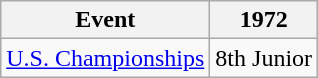<table class="wikitable" style="text-align:center">
<tr>
<th>Event</th>
<th>1972</th>
</tr>
<tr>
<td align=left><a href='#'>U.S. Championships</a></td>
<td>8th Junior</td>
</tr>
</table>
